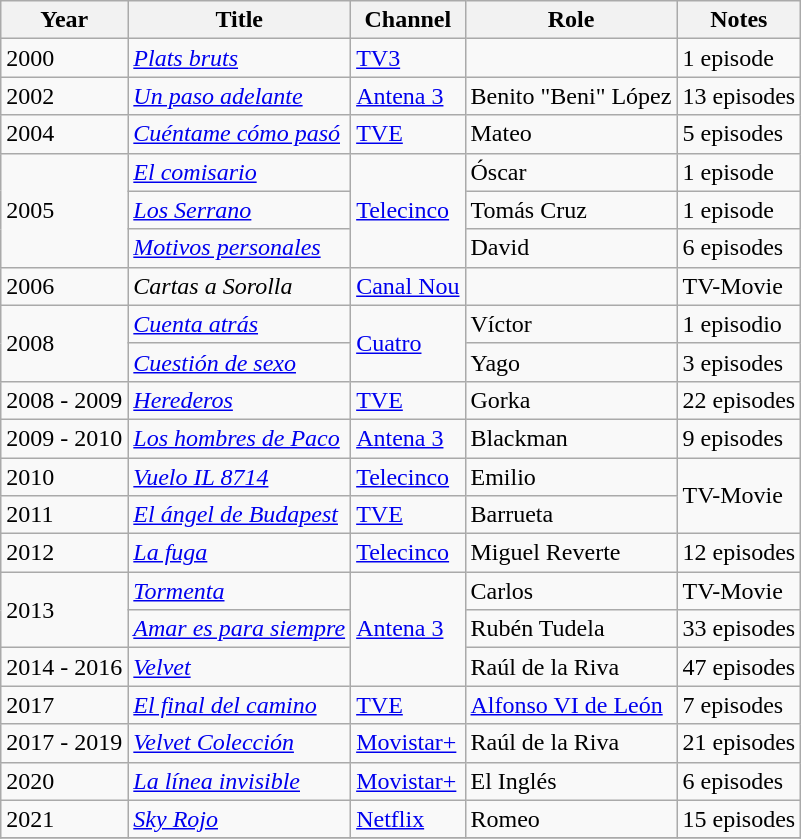<table class="wikitable">
<tr>
<th>Year</th>
<th>Title</th>
<th>Channel</th>
<th>Role</th>
<th>Notes</th>
</tr>
<tr>
<td>2000</td>
<td><em><a href='#'>Plats bruts</a></em></td>
<td><a href='#'>TV3</a></td>
<td></td>
<td>1 episode</td>
</tr>
<tr>
<td>2002</td>
<td><em><a href='#'>Un paso adelante</a></em></td>
<td><a href='#'>Antena 3</a></td>
<td>Benito "Beni" López</td>
<td>13 episodes</td>
</tr>
<tr>
<td>2004</td>
<td><em><a href='#'>Cuéntame cómo pasó</a></em></td>
<td><a href='#'>TVE</a></td>
<td>Mateo</td>
<td>5 episodes</td>
</tr>
<tr>
<td rowspan="3">2005</td>
<td><em><a href='#'>El comisario</a></em></td>
<td rowspan="3"><a href='#'>Telecinco</a></td>
<td>Óscar</td>
<td>1 episode</td>
</tr>
<tr>
<td><em><a href='#'>Los Serrano</a></em></td>
<td>Tomás Cruz</td>
<td>1 episode</td>
</tr>
<tr>
<td><em><a href='#'>Motivos personales</a></em></td>
<td>David</td>
<td>6 episodes</td>
</tr>
<tr>
<td>2006</td>
<td><em>Cartas a Sorolla</em></td>
<td><a href='#'>Canal Nou</a></td>
<td></td>
<td>TV-Movie</td>
</tr>
<tr>
<td rowspan="2">2008</td>
<td><em><a href='#'>Cuenta atrás</a></em></td>
<td rowspan="2"><a href='#'>Cuatro</a></td>
<td>Víctor</td>
<td>1 episodio</td>
</tr>
<tr>
<td><em><a href='#'>Cuestión de sexo</a></em></td>
<td>Yago</td>
<td>3 episodes</td>
</tr>
<tr>
<td>2008 - 2009</td>
<td><em><a href='#'>Herederos</a></em></td>
<td><a href='#'>TVE</a></td>
<td>Gorka</td>
<td>22 episodes</td>
</tr>
<tr>
<td>2009 - 2010</td>
<td><em><a href='#'>Los hombres de Paco</a></em></td>
<td><a href='#'>Antena 3</a></td>
<td>Blackman</td>
<td>9 episodes</td>
</tr>
<tr>
<td>2010</td>
<td><em><a href='#'>Vuelo IL 8714</a></em></td>
<td><a href='#'>Telecinco</a></td>
<td>Emilio</td>
<td rowspan="2">TV-Movie</td>
</tr>
<tr>
<td>2011</td>
<td><em><a href='#'>El ángel de Budapest</a></em></td>
<td><a href='#'>TVE</a></td>
<td>Barrueta</td>
</tr>
<tr>
<td>2012</td>
<td><em><a href='#'>La fuga</a></em></td>
<td><a href='#'>Telecinco</a></td>
<td>Miguel Reverte</td>
<td>12 episodes</td>
</tr>
<tr>
<td rowspan="2">2013</td>
<td><em><a href='#'>Tormenta</a></em></td>
<td rowspan="3"><a href='#'>Antena 3</a></td>
<td>Carlos</td>
<td>TV-Movie</td>
</tr>
<tr>
<td><em><a href='#'>Amar es para siempre</a></em></td>
<td>Rubén Tudela</td>
<td>33 episodes</td>
</tr>
<tr>
<td>2014 - 2016</td>
<td><em><a href='#'>Velvet</a></em></td>
<td>Raúl de la Riva</td>
<td>47 episodes</td>
</tr>
<tr>
<td>2017</td>
<td><em><a href='#'>El final del camino</a></em></td>
<td><a href='#'>TVE</a></td>
<td><a href='#'>Alfonso VI de León</a></td>
<td>7 episodes</td>
</tr>
<tr>
<td>2017 - 2019</td>
<td><em><a href='#'>Velvet Colección</a></em></td>
<td><a href='#'>Movistar+</a></td>
<td>Raúl de la Riva</td>
<td>21 episodes</td>
</tr>
<tr>
<td>2020</td>
<td><em><a href='#'>La línea invisible</a></em></td>
<td><a href='#'>Movistar+</a></td>
<td>El Inglés</td>
<td>6 episodes</td>
</tr>
<tr>
<td>2021</td>
<td><em><a href='#'>Sky Rojo</a></em></td>
<td><a href='#'>Netflix</a></td>
<td>Romeo</td>
<td>15 episodes</td>
</tr>
<tr>
</tr>
</table>
